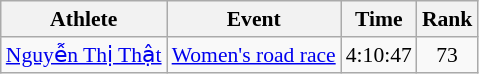<table class=wikitable style=font-size:90%;text-align:center>
<tr>
<th>Athlete</th>
<th>Event</th>
<th>Time</th>
<th>Rank</th>
</tr>
<tr align=center>
<td align=left><a href='#'>Nguyễn Thị Thật</a></td>
<td align=left><a href='#'>Women's road race</a></td>
<td>4:10:47</td>
<td>73</td>
</tr>
</table>
